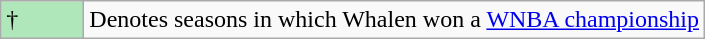<table class="wikitable">
<tr>
<td style="background:#afe6ba; width:3em;">†</td>
<td>Denotes seasons in which Whalen won a <a href='#'>WNBA championship</a></td>
</tr>
</table>
